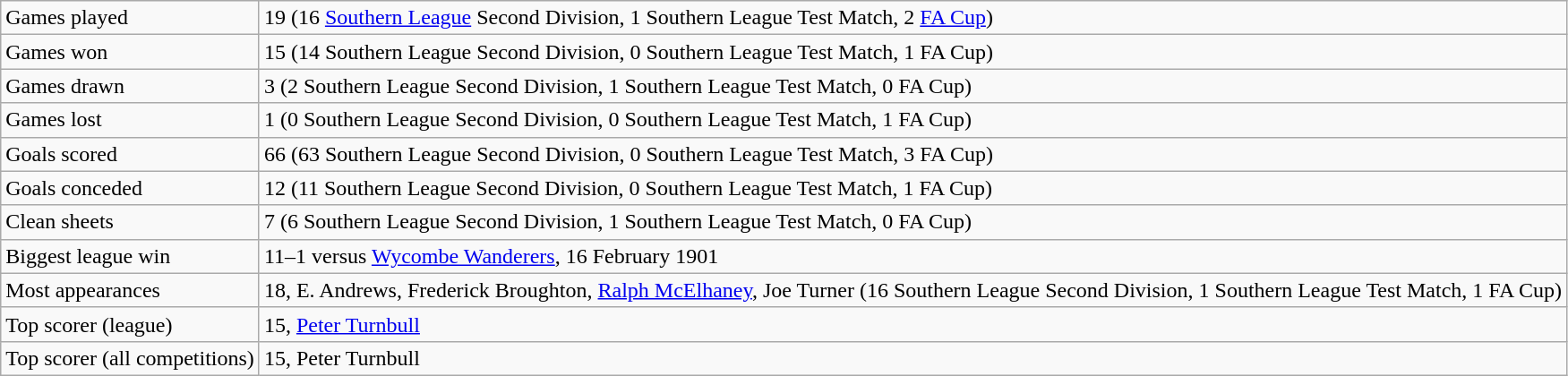<table class="wikitable">
<tr>
<td>Games played</td>
<td>19 (16 <a href='#'>Southern League</a> Second Division, 1 Southern League Test Match, 2 <a href='#'>FA Cup</a>)</td>
</tr>
<tr>
<td>Games won</td>
<td>15 (14 Southern League Second Division, 0 Southern League Test Match, 1 FA Cup)</td>
</tr>
<tr>
<td>Games drawn</td>
<td>3 (2 Southern League Second Division, 1 Southern League Test Match, 0 FA Cup)</td>
</tr>
<tr>
<td>Games lost</td>
<td>1 (0 Southern League Second Division, 0 Southern League Test Match, 1 FA Cup)</td>
</tr>
<tr>
<td>Goals scored</td>
<td>66 (63 Southern League Second Division, 0 Southern League Test Match, 3 FA Cup)</td>
</tr>
<tr>
<td>Goals conceded</td>
<td>12 (11 Southern League Second Division, 0 Southern League Test Match, 1 FA Cup)</td>
</tr>
<tr>
<td>Clean sheets</td>
<td>7 (6 Southern League Second Division, 1 Southern League Test Match, 0 FA Cup)</td>
</tr>
<tr>
<td>Biggest league win</td>
<td>11–1 versus <a href='#'>Wycombe Wanderers</a>, 16 February 1901</td>
</tr>
<tr>
<td>Most appearances</td>
<td>18, E. Andrews, Frederick Broughton, <a href='#'>Ralph McElhaney</a>, Joe Turner (16 Southern League Second Division, 1 Southern League Test Match, 1 FA Cup)</td>
</tr>
<tr>
<td>Top scorer (league)</td>
<td>15, <a href='#'>Peter Turnbull</a></td>
</tr>
<tr>
<td>Top scorer (all competitions)</td>
<td>15, Peter Turnbull</td>
</tr>
</table>
